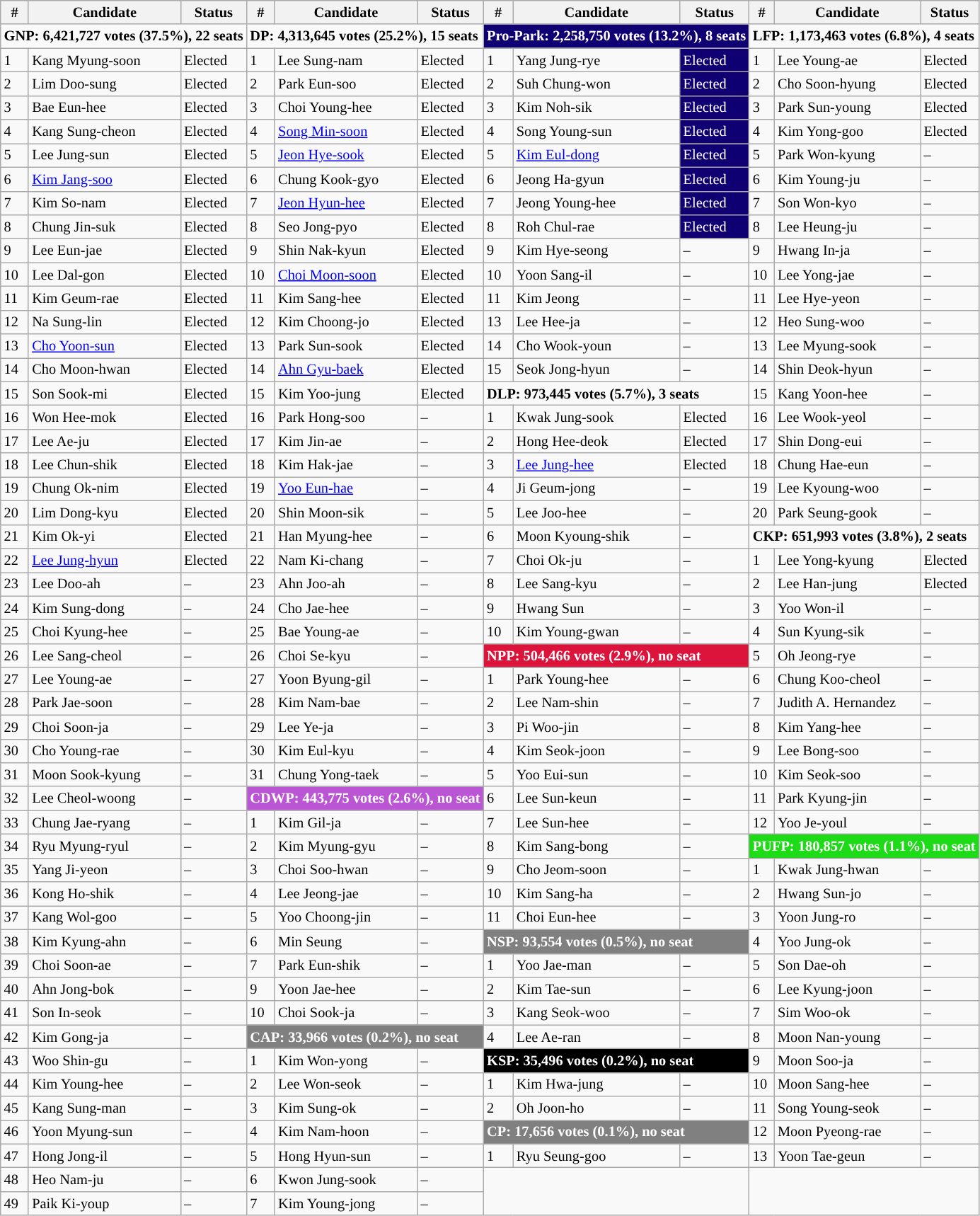<table class="wikitable" style="font-size:85%;">
<tr>
<th>#</th>
<th>Candidate</th>
<th>Status</th>
<th>#</th>
<th>Candidate</th>
<th>Status</th>
<th>#</th>
<th>Candidate</th>
<th>Status</th>
<th>#</th>
<th>Candidate</th>
<th>Status</th>
</tr>
<tr>
<td colspan="3" style="background:"><strong>GNP: 6,421,727 votes (37.5%), 22 seats</strong></td>
<td colspan="3" style="background:"><strong>DP: 4,313,645 votes (25.2%), 15 seats</strong></td>
<td colspan="3" style="background:#0E0072; color:white"><strong>Pro-Park: 2,258,750 votes (13.2%), 8 seats</strong></td>
<td colspan="3" style="background:"><strong>LFP: 1,173,463 votes (6.8%), 4 seats</strong></td>
</tr>
<tr>
<td>1</td>
<td>Kang Myung-soon</td>
<td style="background:">Elected</td>
<td>1</td>
<td>Lee Sung-nam</td>
<td style="background:">Elected</td>
<td>1</td>
<td>Yang Jung-rye</td>
<td style="background:#0E0072; color:white">Elected</td>
<td>1</td>
<td>Lee Young-ae</td>
<td style="background:">Elected</td>
</tr>
<tr>
<td>2</td>
<td>Lim Doo-sung</td>
<td style="background:">Elected</td>
<td>2</td>
<td>Park Eun-soo</td>
<td style="background:">Elected</td>
<td>2</td>
<td>Suh Chung-won</td>
<td style="background:#0E0072; color:white">Elected</td>
<td>2</td>
<td>Cho Soon-hyung</td>
<td style="background:">Elected</td>
</tr>
<tr>
<td>3</td>
<td>Bae Eun-hee</td>
<td style="background:">Elected</td>
<td>3</td>
<td>Choi Young-hee</td>
<td style="background:">Elected</td>
<td>3</td>
<td>Kim Noh-sik</td>
<td style="background:#0E0072; color:white">Elected</td>
<td>3</td>
<td>Park Sun-young</td>
<td style="background:">Elected</td>
</tr>
<tr>
<td>4</td>
<td>Kang Sung-cheon</td>
<td style="background:">Elected</td>
<td>4</td>
<td><a href='#'>Song Min-soon</a></td>
<td style="background:">Elected</td>
<td>4</td>
<td>Song Young-sun</td>
<td style="background:#0E0072; color:white">Elected</td>
<td>4</td>
<td>Kim Yong-goo</td>
<td style="background:">Elected</td>
</tr>
<tr>
<td>5</td>
<td>Lee Jung-sun</td>
<td style="background:">Elected</td>
<td>5</td>
<td><a href='#'>Jeon Hye-sook</a></td>
<td style="background:">Elected</td>
<td>5</td>
<td><a href='#'>Kim Eul-dong</a></td>
<td style="background:#0E0072; color:white">Elected</td>
<td>5</td>
<td>Park Won-kyung</td>
<td>–</td>
</tr>
<tr>
<td>6</td>
<td><a href='#'>Kim Jang-soo</a></td>
<td style="background:">Elected</td>
<td>6</td>
<td>Chung Kook-gyo</td>
<td style="background:">Elected</td>
<td>6</td>
<td>Jeong Ha-gyun</td>
<td style="background:#0E0072; color:white">Elected</td>
<td>6</td>
<td>Kim Young-ju</td>
<td>–</td>
</tr>
<tr>
<td>7</td>
<td>Kim So-nam</td>
<td style="background:">Elected</td>
<td>7</td>
<td><a href='#'>Jeon Hyun-hee</a></td>
<td style="background:">Elected</td>
<td>7</td>
<td>Jeong Young-hee</td>
<td style="background:#0E0072; color:white">Elected</td>
<td>7</td>
<td>Son Won-kyo</td>
<td>–</td>
</tr>
<tr>
<td>8</td>
<td>Chung Jin-suk</td>
<td style="background:">Elected</td>
<td>8</td>
<td>Seo Jong-pyo</td>
<td style="background:">Elected</td>
<td>8</td>
<td>Roh Chul-rae</td>
<td style="background:#0E0072; color:white">Elected</td>
<td>8</td>
<td>Lee Heung-ju</td>
<td>–</td>
</tr>
<tr>
<td>9</td>
<td>Lee Eun-jae</td>
<td style="background:">Elected</td>
<td>9</td>
<td>Shin Nak-kyun</td>
<td style="background:">Elected</td>
<td>9</td>
<td>Kim Hye-seong</td>
<td>–</td>
<td>9</td>
<td>Hwang In-ja</td>
<td>–</td>
</tr>
<tr>
<td>10</td>
<td>Lee Dal-gon</td>
<td style="background:">Elected</td>
<td>10</td>
<td><a href='#'>Choi Moon-soon</a></td>
<td style="background:">Elected</td>
<td>10</td>
<td>Yoon Sang-il</td>
<td>–</td>
<td>10</td>
<td>Lee Yong-jae</td>
<td>–</td>
</tr>
<tr>
<td>11</td>
<td>Kim Geum-rae</td>
<td style="background:">Elected</td>
<td>11</td>
<td>Kim Sang-hee</td>
<td style="background:">Elected</td>
<td>11</td>
<td>Kim Jeong</td>
<td>–</td>
<td>11</td>
<td>Lee Hye-yeon</td>
<td>–</td>
</tr>
<tr>
<td>12</td>
<td>Na Sung-lin</td>
<td style="background:">Elected</td>
<td>12</td>
<td>Kim Choong-jo</td>
<td style="background:">Elected</td>
<td>13</td>
<td>Lee Hee-ja</td>
<td>–</td>
<td>12</td>
<td>Heo Sung-woo</td>
<td>–</td>
</tr>
<tr>
<td>13</td>
<td><a href='#'>Cho Yoon-sun</a></td>
<td style="background:">Elected</td>
<td>13</td>
<td>Park Sun-sook</td>
<td style="background:">Elected</td>
<td>14</td>
<td>Cho Wook-youn</td>
<td>–</td>
<td>13</td>
<td>Lee Myung-sook</td>
<td>–</td>
</tr>
<tr>
<td>14</td>
<td>Cho Moon-hwan</td>
<td style="background:">Elected</td>
<td>14</td>
<td><a href='#'>Ahn Gyu-baek</a></td>
<td style="background:">Elected</td>
<td>15</td>
<td>Seok Jong-hyun</td>
<td>–</td>
<td>14</td>
<td>Shin Deok-hyun</td>
<td>–</td>
</tr>
<tr>
<td>15</td>
<td>Son Sook-mi</td>
<td style="background:">Elected</td>
<td>15</td>
<td>Kim Yoo-jung</td>
<td style="background:">Elected</td>
<td colspan="3" style="background:"><strong>DLP: 973,445 votes (5.7%), 3 seats</strong></td>
<td>15</td>
<td>Kang Yoon-hee</td>
<td>–</td>
</tr>
<tr>
<td>16</td>
<td>Won Hee-mok</td>
<td style="background:">Elected</td>
<td>16</td>
<td>Park Hong-soo</td>
<td>–</td>
<td>1</td>
<td>Kwak Jung-sook</td>
<td style="background:">Elected</td>
<td>16</td>
<td>Lee Wook-yeol</td>
<td>–</td>
</tr>
<tr>
<td>17</td>
<td>Lee Ae-ju</td>
<td style="background:">Elected</td>
<td>17</td>
<td>Kim Jin-ae</td>
<td>–</td>
<td>2</td>
<td>Hong Hee-deok</td>
<td style="background:">Elected</td>
<td>17</td>
<td>Shin Dong-eui</td>
<td>–</td>
</tr>
<tr>
<td>18</td>
<td>Lee Chun-shik</td>
<td style="background:">Elected</td>
<td>18</td>
<td>Kim Hak-jae</td>
<td>–</td>
<td>3</td>
<td><a href='#'>Lee Jung-hee</a></td>
<td style="background:">Elected</td>
<td>18</td>
<td>Chung Hae-eun</td>
<td>–</td>
</tr>
<tr>
<td>19</td>
<td>Chung Ok-nim</td>
<td style="background:">Elected</td>
<td>19</td>
<td><a href='#'>Yoo Eun-hae</a></td>
<td>–</td>
<td>4</td>
<td>Ji Geum-jong</td>
<td>–</td>
<td>19</td>
<td>Lee Kyoung-woo</td>
<td>–</td>
</tr>
<tr>
<td>20</td>
<td>Lim Dong-kyu</td>
<td style="background:">Elected</td>
<td>20</td>
<td>Shin Moon-sik</td>
<td>–</td>
<td>5</td>
<td>Lee Joo-hee</td>
<td>–</td>
<td>20</td>
<td>Park Seung-gook</td>
<td>–</td>
</tr>
<tr>
<td>21</td>
<td>Kim Ok-yi</td>
<td style="background:">Elected</td>
<td>21</td>
<td>Han Myung-hee</td>
<td>–</td>
<td>6</td>
<td>Moon Kyoung-shik</td>
<td>–</td>
<td colspan="3" style="background:"><strong>CKP: 651,993 votes (3.8%), 2 seats</strong></td>
</tr>
<tr>
<td>22</td>
<td><a href='#'>Lee Jung-hyun</a></td>
<td style="background:">Elected</td>
<td>22</td>
<td>Nam Ki-chang</td>
<td>–</td>
<td>7</td>
<td>Choi Ok-ju</td>
<td>–</td>
<td>1</td>
<td>Lee Yong-kyung</td>
<td style="background:">Elected</td>
</tr>
<tr>
<td>23</td>
<td>Lee Doo-ah</td>
<td>–</td>
<td>23</td>
<td>Ahn Joo-ah</td>
<td>–</td>
<td>8</td>
<td>Lee Sang-kyu</td>
<td>–</td>
<td>2</td>
<td>Lee Han-jung</td>
<td style="background:">Elected</td>
</tr>
<tr>
<td>24</td>
<td>Kim Sung-dong</td>
<td>–</td>
<td>24</td>
<td>Cho Jae-hee</td>
<td>–</td>
<td>9</td>
<td>Hwang Sun</td>
<td>–</td>
<td>3</td>
<td>Yoo Won-il</td>
<td>–</td>
</tr>
<tr>
<td>25</td>
<td>Choi Kyung-hee</td>
<td>–</td>
<td>25</td>
<td>Bae Young-ae</td>
<td>–</td>
<td>10</td>
<td>Kim Young-gwan</td>
<td>–</td>
<td>4</td>
<td>Sun Kyung-sik</td>
<td>–</td>
</tr>
<tr>
<td>26</td>
<td>Lee Sang-cheol</td>
<td>–</td>
<td>26</td>
<td>Choi Se-kyu</td>
<td>–</td>
<td colspan="3" style="background:#DC143C; color:white"><strong>NPP: 504,466 votes (2.9%), no seat</strong></td>
<td>5</td>
<td>Oh Jeong-rye</td>
<td>–</td>
</tr>
<tr>
<td>27</td>
<td>Lee Young-ae</td>
<td>–</td>
<td>27</td>
<td>Yoon Byung-gil</td>
<td>–</td>
<td>1</td>
<td>Park Young-hee</td>
<td>–</td>
<td>6</td>
<td>Chung Koo-cheol</td>
<td>–</td>
</tr>
<tr>
<td>28</td>
<td>Park Jae-soon</td>
<td>–</td>
<td>28</td>
<td>Kim Nam-bae</td>
<td>–</td>
<td>2</td>
<td>Lee Nam-shin</td>
<td>–</td>
<td>7</td>
<td>Judith A. Hernandez</td>
<td>–</td>
</tr>
<tr>
<td>29</td>
<td>Choi Soon-ja</td>
<td>–</td>
<td>29</td>
<td>Lee Ye-ja</td>
<td>–</td>
<td>3</td>
<td>Pi Woo-jin</td>
<td>–</td>
<td>8</td>
<td>Kim Yang-hee</td>
<td>–</td>
</tr>
<tr>
<td>30</td>
<td>Cho Young-rae</td>
<td>–</td>
<td>30</td>
<td>Kim Eul-kyu</td>
<td>–</td>
<td>4</td>
<td>Kim Seok-joon</td>
<td>–</td>
<td>9</td>
<td>Lee Bong-soo</td>
<td>–</td>
</tr>
<tr>
<td>31</td>
<td>Moon Sook-kyung</td>
<td>–</td>
<td>31</td>
<td>Chung Yong-taek</td>
<td>–</td>
<td>5</td>
<td>Yoo Eui-sun</td>
<td>–</td>
<td>10</td>
<td>Kim Seok-soo</td>
<td>–</td>
</tr>
<tr>
<td>32</td>
<td>Lee Cheol-woong</td>
<td>–</td>
<td colspan="3" style="background:#BA55D3; color:white"><strong>CDWP: 443,775 votes (2.6%), no seat</strong></td>
<td>6</td>
<td>Lee Sun-keun</td>
<td>–</td>
<td>11</td>
<td>Park Kyung-jin</td>
<td>–</td>
</tr>
<tr>
<td>33</td>
<td>Chung Jae-ryang</td>
<td>–</td>
<td>1</td>
<td>Kim Gil-ja</td>
<td>–</td>
<td>7</td>
<td>Lee Sun-hee</td>
<td>–</td>
<td>12</td>
<td>Yoo Je-youl</td>
<td>–</td>
</tr>
<tr>
<td>34</td>
<td>Ryu Myung-ryul</td>
<td>–</td>
<td>2</td>
<td>Kim Myung-gyu</td>
<td>–</td>
<td>8</td>
<td>Kim Sang-bong</td>
<td>–</td>
<td colspan="3" style="background:#1DDB16; color:white"><strong>PUFP: 180,857 votes (1.1%), no seat</strong></td>
</tr>
<tr>
<td>35</td>
<td>Yang Ji-yeon</td>
<td>–</td>
<td>3</td>
<td>Choi Soo-hwan</td>
<td>–</td>
<td>9</td>
<td>Cho Jeom-soon</td>
<td>–</td>
<td>1</td>
<td>Kwak Jung-hwan</td>
<td>–</td>
</tr>
<tr>
<td>36</td>
<td>Kong Ho-shik</td>
<td>–</td>
<td>4</td>
<td>Lee Jeong-jae</td>
<td>–</td>
<td>10</td>
<td>Kim Sang-ha</td>
<td>–</td>
<td>2</td>
<td>Hwang Sun-jo</td>
<td>–</td>
</tr>
<tr>
<td>37</td>
<td>Kang Wol-goo</td>
<td>–</td>
<td>5</td>
<td>Yoo Choong-jin</td>
<td>–</td>
<td>11</td>
<td>Choi Eun-hee</td>
<td>–</td>
<td>3</td>
<td>Yoon Jung-ro</td>
<td>–</td>
</tr>
<tr>
<td>38</td>
<td>Kim Kyung-ahn</td>
<td>–</td>
<td>6</td>
<td>Min Seung</td>
<td>–</td>
<td colspan="3" style="background:grey; color:white"><strong>NSP: 93,554 votes (0.5%), no seat</strong></td>
<td>4</td>
<td>Yoo Jung-ok</td>
<td>–</td>
</tr>
<tr>
<td>39</td>
<td>Choi Soon-ae</td>
<td>–</td>
<td>7</td>
<td>Park Eun-shik</td>
<td>–</td>
<td>1</td>
<td>Yoo Jae-man</td>
<td>–</td>
<td>5</td>
<td>Son Dae-oh</td>
<td>–</td>
</tr>
<tr>
<td>40</td>
<td>Ahn Jong-bok</td>
<td>–</td>
<td>9</td>
<td>Yoon Jae-hee</td>
<td>–</td>
<td>2</td>
<td>Kim Tae-sun</td>
<td>–</td>
<td>6</td>
<td>Lee Kyung-joon</td>
<td>–</td>
</tr>
<tr>
<td>41</td>
<td>Son In-seok</td>
<td>–</td>
<td>10</td>
<td>Choi Sook-ja</td>
<td>–</td>
<td>3</td>
<td>Kang Seok-woo</td>
<td>–</td>
<td>7</td>
<td>Sim Woo-ok</td>
<td>–</td>
</tr>
<tr>
<td>42</td>
<td>Kim Gong-ja</td>
<td>–</td>
<td colspan="3" style="background:grey; color:white"><strong>CAP: 33,966 votes (0.2%), no seat</strong></td>
<td>4</td>
<td>Lee Ae-ran</td>
<td>–</td>
<td>8</td>
<td>Moon Nan-young</td>
<td>–</td>
</tr>
<tr>
<td>43</td>
<td>Woo Shin-gu</td>
<td>–</td>
<td>1</td>
<td>Kim Won-yong</td>
<td>–</td>
<td colspan="3" style="background:black; color:white"><strong>KSP: 35,496 votes (0.2%), no seat</strong></td>
<td>9</td>
<td>Moon Soo-ja</td>
<td>–</td>
</tr>
<tr>
<td>44</td>
<td>Kim Young-hee</td>
<td>–</td>
<td>2</td>
<td>Lee Won-seok</td>
<td>–</td>
<td>1</td>
<td>Kim Hwa-jung</td>
<td>–</td>
<td>10</td>
<td>Moon Sang-hee</td>
<td>–</td>
</tr>
<tr>
<td>45</td>
<td>Kang Sung-man</td>
<td>–</td>
<td>3</td>
<td>Kim Sung-ok</td>
<td>–</td>
<td>2</td>
<td>Oh Joon-ho</td>
<td>–</td>
<td>11</td>
<td>Song Young-seok</td>
<td>–</td>
</tr>
<tr>
<td>46</td>
<td>Yoon Myung-sun</td>
<td>–</td>
<td>4</td>
<td>Kim Nam-hoon</td>
<td>–</td>
<td colspan="3" style="background:grey; color:white"><strong>CP: 17,656 votes (0.1%), no seat</strong></td>
<td>12</td>
<td>Moon Pyeong-rae</td>
<td>–</td>
</tr>
<tr>
<td>47</td>
<td>Hong Jong-il</td>
<td>–</td>
<td>5</td>
<td>Hong Hyun-sun</td>
<td>–</td>
<td>1</td>
<td>Ryu Seung-goo</td>
<td>–</td>
<td>13</td>
<td>Yoon Tae-geun</td>
<td>–</td>
</tr>
<tr>
<td>48</td>
<td>Heo Nam-ju</td>
<td>–</td>
<td>6</td>
<td>Kwon Jung-sook</td>
<td>–</td>
<td colspan="3" rowspan="2"></td>
<td colspan="3" rowspan="2"></td>
</tr>
<tr>
<td>49</td>
<td>Paik Ki-youp</td>
<td>–</td>
<td>7</td>
<td>Kim Young-jong</td>
<td>–</td>
</tr>
</table>
